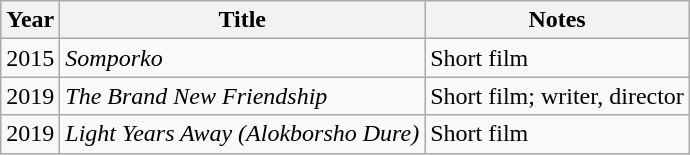<table class="wikitable sortable">
<tr>
<th>Year</th>
<th>Title</th>
<th class="unsortable">Notes</th>
</tr>
<tr>
<td>2015</td>
<td><em>Somporko</em></td>
<td>Short film</td>
</tr>
<tr>
<td>2019</td>
<td><em>The Brand New Friendship</em></td>
<td>Short film; writer, director</td>
</tr>
<tr>
<td>2019</td>
<td><em>Light Years Away (Alokborsho Dure)</em></td>
<td>Short film</td>
</tr>
</table>
